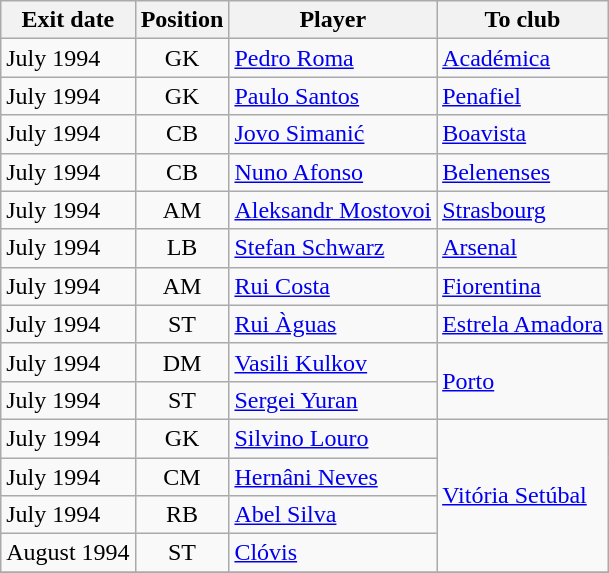<table class="wikitable">
<tr>
<th>Exit date</th>
<th>Position</th>
<th>Player</th>
<th>To club</th>
</tr>
<tr>
<td>July 1994</td>
<td style="text-align:center;">GK</td>
<td style="text-align:left;"><a href='#'>Pedro Roma</a></td>
<td style="text-align:left;"><a href='#'>Académica</a></td>
</tr>
<tr>
<td>July 1994</td>
<td style="text-align:center;">GK</td>
<td style="text-align:left;"><a href='#'>Paulo Santos</a></td>
<td style="text-align:left;"><a href='#'>Penafiel</a></td>
</tr>
<tr>
<td>July 1994</td>
<td style="text-align:center;">CB</td>
<td style="text-align:left;"><a href='#'>Jovo Simanić</a></td>
<td style="text-align:left;"><a href='#'>Boavista</a></td>
</tr>
<tr>
<td>July 1994</td>
<td style="text-align:center;">CB</td>
<td style="text-align:left;"><a href='#'>Nuno Afonso</a></td>
<td style="text-align:left;"><a href='#'>Belenenses</a></td>
</tr>
<tr>
<td>July 1994</td>
<td style="text-align:center;">AM</td>
<td style="text-align:left;"><a href='#'>Aleksandr Mostovoi</a></td>
<td style="text-align:left;"><a href='#'>Strasbourg</a></td>
</tr>
<tr>
<td>July 1994</td>
<td style="text-align:center;">LB</td>
<td style="text-align:left;"><a href='#'>Stefan Schwarz</a></td>
<td style="text-align:left;"><a href='#'>Arsenal</a></td>
</tr>
<tr>
<td>July 1994</td>
<td style="text-align:center;">AM</td>
<td style="text-align:left;"><a href='#'>Rui Costa</a></td>
<td style="text-align:left;"><a href='#'>Fiorentina</a></td>
</tr>
<tr>
<td>July 1994</td>
<td style="text-align:center;">ST</td>
<td style="text-align:left;"><a href='#'>Rui Àguas</a></td>
<td style="text-align:left;"><a href='#'>Estrela Amadora</a></td>
</tr>
<tr>
<td>July 1994</td>
<td style="text-align:center;">DM</td>
<td style="text-align:left;"><a href='#'>Vasili Kulkov</a></td>
<td rowspan="2"><a href='#'>Porto</a></td>
</tr>
<tr>
<td>July 1994</td>
<td style="text-align:center;">ST</td>
<td style="text-align:left;"><a href='#'>Sergei Yuran</a></td>
</tr>
<tr>
<td>July 1994</td>
<td style="text-align:center;">GK</td>
<td style="text-align:left;"><a href='#'>Silvino Louro</a></td>
<td rowspan="4"><a href='#'>Vitória Setúbal</a></td>
</tr>
<tr>
<td>July 1994</td>
<td style="text-align:center;">CM</td>
<td style="text-align:left;"><a href='#'>Hernâni Neves</a></td>
</tr>
<tr>
<td>July 1994</td>
<td style="text-align:center;">RB</td>
<td style="text-align:left;"><a href='#'>Abel Silva</a></td>
</tr>
<tr>
<td>August 1994</td>
<td style="text-align:center;">ST</td>
<td style="text-align:left;"><a href='#'>Clóvis</a></td>
</tr>
<tr>
</tr>
</table>
